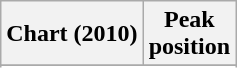<table class="wikitable sortable plainrowheaders">
<tr>
<th>Chart (2010)</th>
<th>Peak<br>position</th>
</tr>
<tr>
</tr>
<tr>
</tr>
</table>
